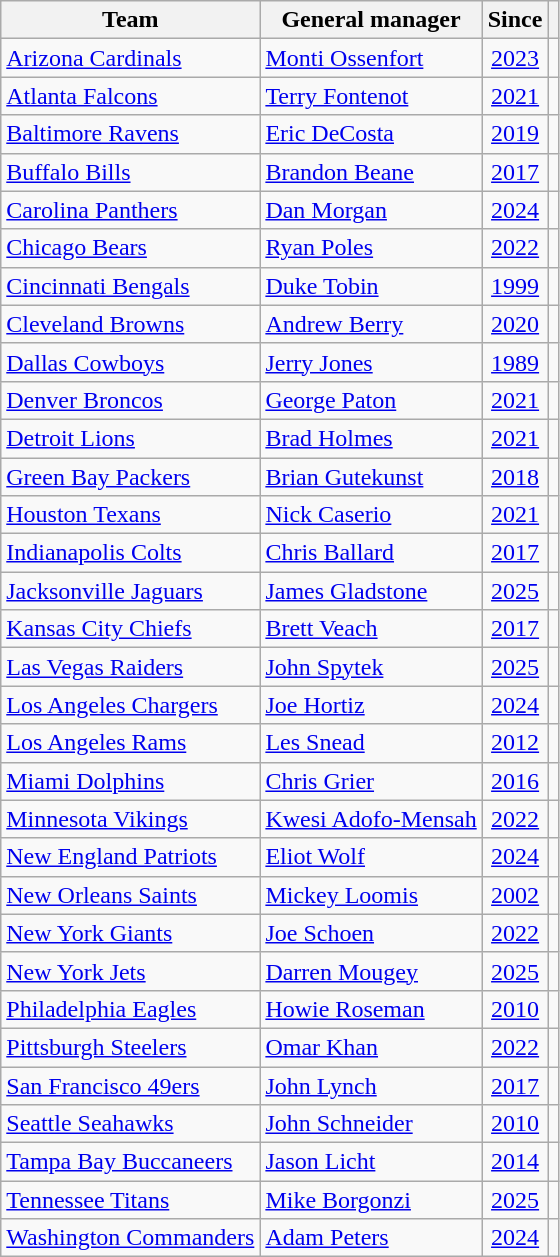<table class="wikitable sortable" style="text-align:center">
<tr>
<th>Team</th>
<th>General manager</th>
<th>Since</th>
<th class="unsortable"></th>
</tr>
<tr>
<td align="left"><a href='#'>Arizona Cardinals</a></td>
<td align="left"><a href='#'>Monti Ossenfort</a></td>
<td><a href='#'>2023</a></td>
<td></td>
</tr>
<tr>
<td align="left"><a href='#'>Atlanta Falcons</a></td>
<td align="left"><a href='#'>Terry Fontenot</a></td>
<td><a href='#'>2021</a></td>
<td></td>
</tr>
<tr>
<td align="left"><a href='#'>Baltimore Ravens</a></td>
<td align="left"><a href='#'>Eric DeCosta</a></td>
<td><a href='#'>2019</a></td>
<td></td>
</tr>
<tr>
<td align="left"><a href='#'>Buffalo Bills</a></td>
<td align="left"><a href='#'>Brandon Beane</a></td>
<td><a href='#'>2017</a></td>
<td></td>
</tr>
<tr>
<td align="left"><a href='#'>Carolina Panthers</a></td>
<td align="left"><a href='#'>Dan Morgan</a></td>
<td><a href='#'>2024</a></td>
<td></td>
</tr>
<tr>
<td align="left"><a href='#'>Chicago Bears</a></td>
<td align="left"><a href='#'>Ryan Poles</a></td>
<td><a href='#'>2022</a></td>
<td></td>
</tr>
<tr>
<td align="left"><a href='#'>Cincinnati Bengals</a></td>
<td align="left"><a href='#'>Duke Tobin</a></td>
<td><a href='#'>1999</a></td>
<td></td>
</tr>
<tr>
<td align="left"><a href='#'>Cleveland Browns</a></td>
<td align="left"><a href='#'>Andrew Berry</a></td>
<td><a href='#'>2020</a></td>
<td></td>
</tr>
<tr>
<td align="left"><a href='#'>Dallas Cowboys</a></td>
<td align="left"><a href='#'>Jerry Jones</a></td>
<td><a href='#'>1989</a></td>
<td></td>
</tr>
<tr>
<td align="left"><a href='#'>Denver Broncos</a></td>
<td align="left"><a href='#'>George Paton</a></td>
<td><a href='#'>2021</a></td>
<td></td>
</tr>
<tr>
<td align="left"><a href='#'>Detroit Lions</a></td>
<td align="left"><a href='#'>Brad Holmes</a></td>
<td><a href='#'>2021</a></td>
<td></td>
</tr>
<tr>
<td align="left"><a href='#'>Green Bay Packers</a></td>
<td align="left"><a href='#'>Brian Gutekunst</a></td>
<td><a href='#'>2018</a></td>
<td></td>
</tr>
<tr>
<td align="left"><a href='#'>Houston Texans</a></td>
<td align="left"><a href='#'>Nick Caserio</a></td>
<td><a href='#'>2021</a></td>
<td></td>
</tr>
<tr>
<td align="left"><a href='#'>Indianapolis Colts</a></td>
<td align="left"><a href='#'>Chris Ballard</a></td>
<td><a href='#'>2017</a></td>
<td></td>
</tr>
<tr>
<td align="left"><a href='#'>Jacksonville Jaguars</a></td>
<td align="left"><a href='#'>James Gladstone</a></td>
<td><a href='#'>2025</a></td>
<td></td>
</tr>
<tr>
<td align="left"><a href='#'>Kansas City Chiefs</a></td>
<td align="left"><a href='#'>Brett Veach</a></td>
<td><a href='#'>2017</a></td>
<td></td>
</tr>
<tr>
<td align="left"><a href='#'>Las Vegas Raiders</a></td>
<td align="left"><a href='#'>John Spytek</a></td>
<td><a href='#'>2025</a></td>
<td></td>
</tr>
<tr>
<td align="left"><a href='#'>Los Angeles Chargers</a></td>
<td align="left"><a href='#'>Joe Hortiz</a></td>
<td><a href='#'>2024</a></td>
<td></td>
</tr>
<tr>
<td align="left"><a href='#'>Los Angeles Rams</a></td>
<td align="left"><a href='#'>Les Snead</a></td>
<td><a href='#'>2012</a></td>
<td></td>
</tr>
<tr>
<td align="left"><a href='#'>Miami Dolphins</a></td>
<td align="left"><a href='#'>Chris Grier</a></td>
<td><a href='#'>2016</a></td>
<td></td>
</tr>
<tr>
<td align="left"><a href='#'>Minnesota Vikings</a></td>
<td align="left"><a href='#'>Kwesi Adofo-Mensah</a></td>
<td><a href='#'>2022</a></td>
<td></td>
</tr>
<tr>
<td align="left"><a href='#'>New England Patriots</a></td>
<td align="left"><a href='#'>Eliot Wolf</a></td>
<td><a href='#'>2024</a></td>
<td></td>
</tr>
<tr>
<td align="left"><a href='#'>New Orleans Saints</a></td>
<td align="left"><a href='#'>Mickey Loomis</a></td>
<td><a href='#'>2002</a></td>
<td></td>
</tr>
<tr>
<td align="left"><a href='#'>New York Giants</a></td>
<td align="left"><a href='#'>Joe Schoen</a></td>
<td><a href='#'>2022</a></td>
<td></td>
</tr>
<tr>
<td align="left"><a href='#'>New York Jets</a></td>
<td align="left"><a href='#'>Darren Mougey</a></td>
<td><a href='#'>2025</a></td>
<td></td>
</tr>
<tr>
<td align="left"><a href='#'>Philadelphia Eagles</a></td>
<td align="left"><a href='#'>Howie Roseman</a></td>
<td><a href='#'>2010</a></td>
<td></td>
</tr>
<tr>
<td align="left"><a href='#'>Pittsburgh Steelers</a></td>
<td align="left"><a href='#'>Omar Khan</a></td>
<td><a href='#'>2022</a></td>
<td></td>
</tr>
<tr>
<td align="left"><a href='#'>San Francisco 49ers</a></td>
<td align="left"><a href='#'>John Lynch</a></td>
<td><a href='#'>2017</a></td>
<td></td>
</tr>
<tr>
<td align="left"><a href='#'>Seattle Seahawks</a></td>
<td align="left"><a href='#'>John Schneider</a></td>
<td><a href='#'>2010</a></td>
<td></td>
</tr>
<tr>
<td align="left"><a href='#'>Tampa Bay Buccaneers</a></td>
<td align="left"><a href='#'>Jason Licht</a></td>
<td><a href='#'>2014</a></td>
<td></td>
</tr>
<tr>
<td align="left"><a href='#'>Tennessee Titans</a></td>
<td align="left"><a href='#'>Mike Borgonzi</a></td>
<td><a href='#'>2025</a></td>
<td></td>
</tr>
<tr>
<td align="left"><a href='#'>Washington Commanders</a></td>
<td align="left"><a href='#'>Adam Peters</a></td>
<td><a href='#'>2024</a></td>
<td></td>
</tr>
</table>
